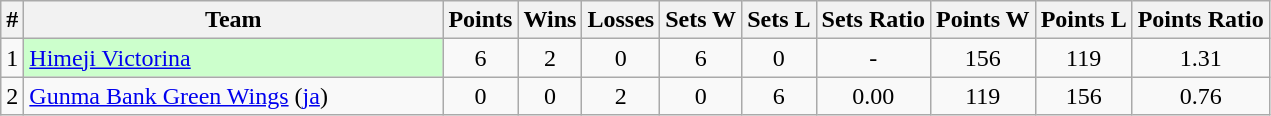<table class="wikitable" style="text-align: center;">
<tr>
<th>#</th>
<th>Team</th>
<th>Points</th>
<th>Wins</th>
<th>Losses</th>
<th>Sets W</th>
<th>Sets L</th>
<th>Sets Ratio</th>
<th>Points W</th>
<th>Points L</th>
<th>Points Ratio</th>
</tr>
<tr>
<td>1</td>
<td style="width: 17em; text-align: left; background: #ccffcc;"><a href='#'> Himeji Victorina</a></td>
<td>6</td>
<td>2</td>
<td>0</td>
<td>6</td>
<td>0</td>
<td>-</td>
<td>156</td>
<td>119</td>
<td>1.31</td>
</tr>
<tr>
<td>2</td>
<td style="width: 17em; text-align: left;"><a href='#'>Gunma Bank Green Wings</a> (<a href='#'>ja</a>)</td>
<td>0</td>
<td>0</td>
<td>2</td>
<td>0</td>
<td>6</td>
<td>0.00</td>
<td>119</td>
<td>156</td>
<td>0.76</td>
</tr>
</table>
